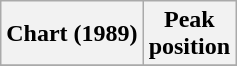<table class="wikitable plainrowheaders">
<tr>
<th scope="col">Chart (1989)</th>
<th scope="col">Peak<br>position</th>
</tr>
<tr>
</tr>
</table>
